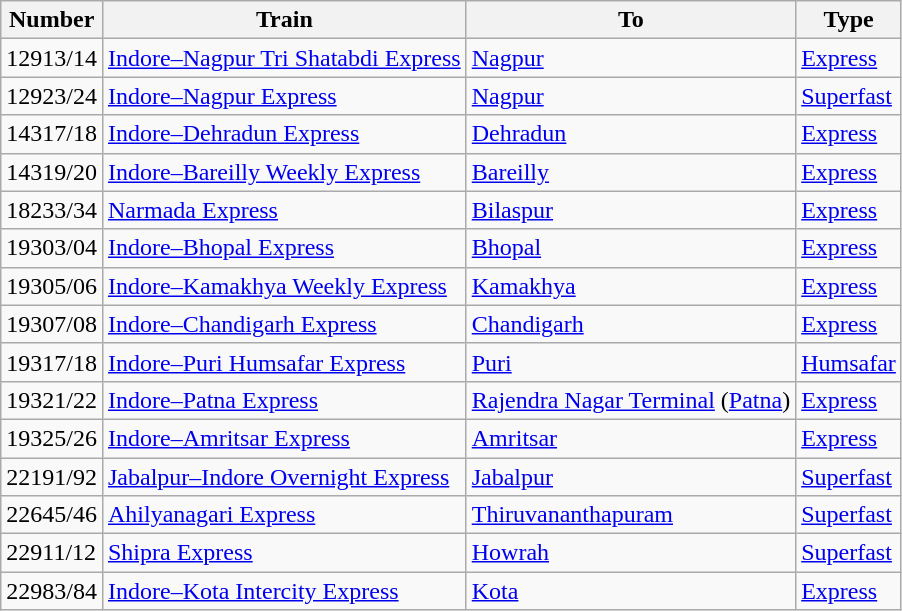<table class="wikitable sortable">
<tr>
<th>Number</th>
<th>Train</th>
<th>To</th>
<th>Type</th>
</tr>
<tr>
<td>12913/14</td>
<td><a href='#'>Indore–Nagpur Tri Shatabdi Express</a></td>
<td><a href='#'>Nagpur</a></td>
<td><a href='#'>Express</a></td>
</tr>
<tr>
<td>12923/24</td>
<td><a href='#'>Indore–Nagpur Express</a></td>
<td><a href='#'>Nagpur</a></td>
<td><a href='#'>Superfast</a></td>
</tr>
<tr>
<td>14317/18</td>
<td><a href='#'>Indore–Dehradun Express</a></td>
<td><a href='#'>Dehradun</a></td>
<td><a href='#'>Express</a></td>
</tr>
<tr>
<td>14319/20</td>
<td><a href='#'>Indore–Bareilly Weekly Express</a></td>
<td><a href='#'>Bareilly</a></td>
<td><a href='#'>Express</a></td>
</tr>
<tr>
<td>18233/34</td>
<td><a href='#'>Narmada Express</a></td>
<td><a href='#'>Bilaspur</a></td>
<td><a href='#'>Express</a></td>
</tr>
<tr>
<td>19303/04</td>
<td><a href='#'>Indore–Bhopal Express</a></td>
<td><a href='#'>Bhopal</a></td>
<td><a href='#'>Express</a></td>
</tr>
<tr>
<td>19305/06</td>
<td><a href='#'>Indore–Kamakhya Weekly Express</a></td>
<td><a href='#'>Kamakhya</a></td>
<td><a href='#'> Express</a></td>
</tr>
<tr>
<td>19307/08</td>
<td><a href='#'>Indore–Chandigarh Express</a></td>
<td><a href='#'>Chandigarh</a></td>
<td><a href='#'> Express</a></td>
</tr>
<tr>
<td>19317/18</td>
<td><a href='#'>Indore–Puri Humsafar Express</a></td>
<td><a href='#'>Puri</a></td>
<td><a href='#'>Humsafar</a></td>
</tr>
<tr>
<td>19321/22</td>
<td><a href='#'>Indore–Patna Express</a></td>
<td><a href='#'>Rajendra Nagar Terminal</a> (<a href='#'>Patna</a>)</td>
<td><a href='#'>Express</a></td>
</tr>
<tr>
<td>19325/26</td>
<td><a href='#'>Indore–Amritsar Express</a></td>
<td><a href='#'>Amritsar</a></td>
<td><a href='#'>Express</a></td>
</tr>
<tr>
<td>22191/92</td>
<td><a href='#'>Jabalpur–Indore Overnight Express</a></td>
<td><a href='#'>Jabalpur</a></td>
<td><a href='#'>Superfast</a></td>
</tr>
<tr>
<td>22645/46</td>
<td><a href='#'>Ahilyanagari Express</a></td>
<td><a href='#'>Thiruvananthapuram</a></td>
<td><a href='#'>Superfast</a></td>
</tr>
<tr>
<td>22911/12</td>
<td><a href='#'>Shipra Express</a></td>
<td><a href='#'>Howrah</a></td>
<td><a href='#'>Superfast</a></td>
</tr>
<tr>
<td>22983/84</td>
<td><a href='#'>Indore–Kota Intercity Express</a></td>
<td><a href='#'>Kota</a></td>
<td><a href='#'> Express</a></td>
</tr>
</table>
